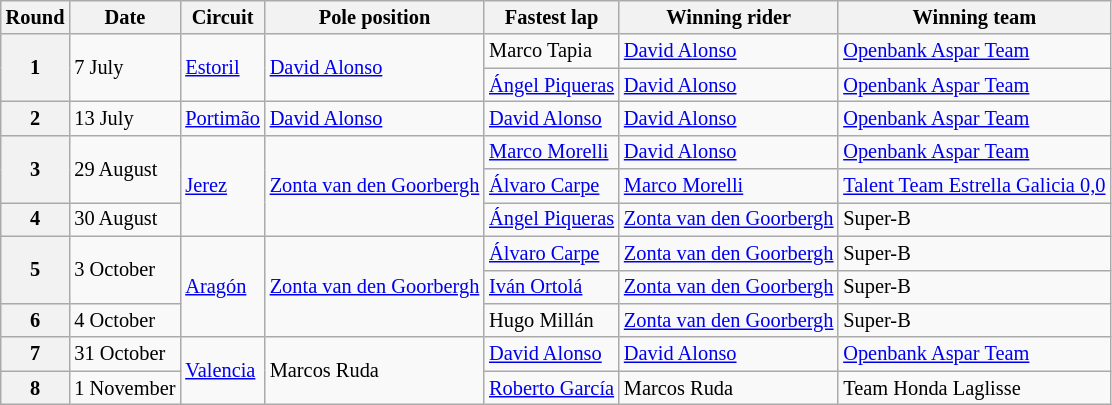<table class="wikitable" style="font-size: 85%">
<tr>
<th>Round</th>
<th>Date</th>
<th>Circuit</th>
<th>Pole position</th>
<th>Fastest lap</th>
<th>Winning rider</th>
<th>Winning team</th>
</tr>
<tr>
<th rowspan="2">1</th>
<td rowspan="2">7 July</td>
<td rowspan="2"> <a href='#'>Estoril</a></td>
<td rowspan="2"> <a href='#'>David Alonso</a></td>
<td> Marco Tapia</td>
<td> <a href='#'>David Alonso</a></td>
<td><a href='#'>Openbank Aspar Team</a></td>
</tr>
<tr>
<td> <a href='#'>Ángel Piqueras</a></td>
<td> <a href='#'>David Alonso</a></td>
<td><a href='#'>Openbank Aspar Team</a></td>
</tr>
<tr>
<th>2</th>
<td>13 July</td>
<td> <a href='#'>Portimão</a></td>
<td> <a href='#'>David Alonso</a></td>
<td> <a href='#'>David Alonso</a></td>
<td> <a href='#'>David Alonso</a></td>
<td><a href='#'>Openbank Aspar Team</a></td>
</tr>
<tr>
<th rowspan="2">3</th>
<td rowspan="2">29 August</td>
<td rowspan="3"> <a href='#'>Jerez</a></td>
<td rowspan="3"> <a href='#'>Zonta van den Goorbergh</a></td>
<td> <a href='#'>Marco Morelli</a></td>
<td> <a href='#'>David Alonso</a></td>
<td><a href='#'>Openbank Aspar Team</a></td>
</tr>
<tr>
<td> <a href='#'>Álvaro Carpe</a></td>
<td> <a href='#'>Marco Morelli</a></td>
<td><a href='#'>Talent Team Estrella Galicia 0,0</a></td>
</tr>
<tr>
<th>4</th>
<td>30 August</td>
<td> <a href='#'>Ángel Piqueras</a></td>
<td> <a href='#'>Zonta van den Goorbergh</a></td>
<td>Super-B</td>
</tr>
<tr>
<th rowspan="2">5</th>
<td rowspan="2">3 October</td>
<td rowspan="3"> <a href='#'>Aragón</a></td>
<td rowspan="3"> <a href='#'>Zonta van den Goorbergh</a></td>
<td> <a href='#'>Álvaro Carpe</a></td>
<td> <a href='#'>Zonta van den Goorbergh</a></td>
<td>Super-B</td>
</tr>
<tr>
<td> <a href='#'>Iván Ortolá</a></td>
<td> <a href='#'>Zonta van den Goorbergh</a></td>
<td>Super-B</td>
</tr>
<tr>
<th>6</th>
<td>4 October</td>
<td> Hugo Millán</td>
<td> <a href='#'>Zonta van den Goorbergh</a></td>
<td>Super-B</td>
</tr>
<tr>
<th>7</th>
<td>31 October</td>
<td rowspan="2"> <a href='#'>Valencia</a></td>
<td rowspan="2"> Marcos Ruda</td>
<td> <a href='#'>David Alonso</a></td>
<td> <a href='#'>David Alonso</a></td>
<td><a href='#'>Openbank Aspar Team</a></td>
</tr>
<tr>
<th>8</th>
<td>1 November</td>
<td> <a href='#'>Roberto García</a></td>
<td> Marcos Ruda</td>
<td>Team Honda Laglisse</td>
</tr>
</table>
